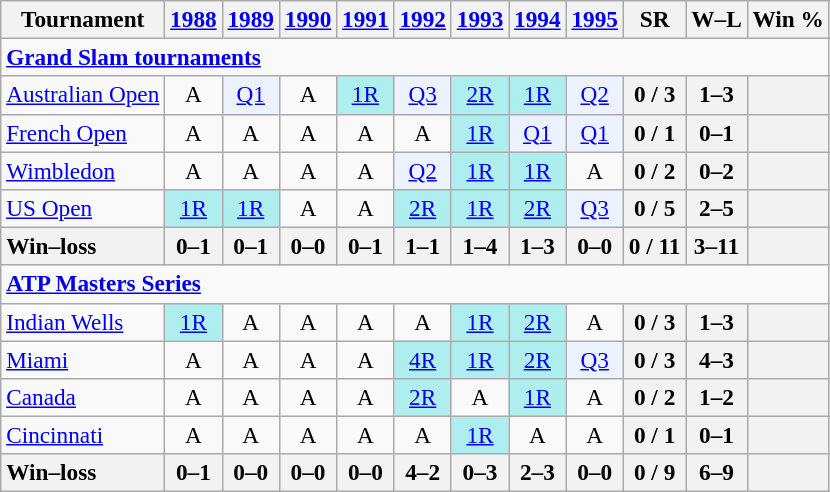<table class=wikitable style=text-align:center;font-size:97%>
<tr>
<th>Tournament</th>
<th><a href='#'>1988</a></th>
<th><a href='#'>1989</a></th>
<th><a href='#'>1990</a></th>
<th><a href='#'>1991</a></th>
<th><a href='#'>1992</a></th>
<th><a href='#'>1993</a></th>
<th><a href='#'>1994</a></th>
<th><a href='#'>1995</a></th>
<th>SR</th>
<th>W–L</th>
<th>Win %</th>
</tr>
<tr>
<td colspan=23 align=left><strong><a href='#'>Grand Slam tournaments</a></strong></td>
</tr>
<tr>
<td align=left><a href='#'>Australian Open</a></td>
<td>A</td>
<td bgcolor=ecf2ff><a href='#'>Q1</a></td>
<td>A</td>
<td bgcolor=afeeee><a href='#'>1R</a></td>
<td bgcolor=ecf2ff><a href='#'>Q3</a></td>
<td bgcolor=afeeee><a href='#'>2R</a></td>
<td bgcolor=afeeee><a href='#'>1R</a></td>
<td bgcolor=ecf2ff><a href='#'>Q2</a></td>
<th>0 / 3</th>
<th>1–3</th>
<th></th>
</tr>
<tr>
<td align=left><a href='#'>French Open</a></td>
<td>A</td>
<td>A</td>
<td>A</td>
<td>A</td>
<td>A</td>
<td bgcolor=afeeee><a href='#'>1R</a></td>
<td bgcolor=ecf2ff><a href='#'>Q1</a></td>
<td bgcolor=ecf2ff><a href='#'>Q1</a></td>
<th>0 / 1</th>
<th>0–1</th>
<th></th>
</tr>
<tr>
<td align=left><a href='#'>Wimbledon</a></td>
<td>A</td>
<td>A</td>
<td>A</td>
<td>A</td>
<td bgcolor=ecf2ff><a href='#'>Q2</a></td>
<td bgcolor=afeeee><a href='#'>1R</a></td>
<td bgcolor=afeeee><a href='#'>1R</a></td>
<td>A</td>
<th>0 / 2</th>
<th>0–2</th>
<th></th>
</tr>
<tr>
<td align=left><a href='#'>US Open</a></td>
<td bgcolor=afeeee><a href='#'>1R</a></td>
<td bgcolor=afeeee><a href='#'>1R</a></td>
<td>A</td>
<td>A</td>
<td bgcolor=afeeee><a href='#'>2R</a></td>
<td bgcolor=afeeee><a href='#'>1R</a></td>
<td bgcolor=afeeee><a href='#'>2R</a></td>
<td bgcolor=ecf2ff><a href='#'>Q3</a></td>
<th>0 / 5</th>
<th>2–5</th>
<th></th>
</tr>
<tr>
<th style=text-align:left>Win–loss</th>
<th>0–1</th>
<th>0–1</th>
<th>0–0</th>
<th>0–1</th>
<th>1–1</th>
<th>1–4</th>
<th>1–3</th>
<th>0–0</th>
<th>0 / 11</th>
<th>3–11</th>
<th></th>
</tr>
<tr>
<td colspan=23 align=left><strong><a href='#'>ATP Masters Series</a></strong></td>
</tr>
<tr>
<td align=left><a href='#'>Indian Wells</a></td>
<td bgcolor=afeeee><a href='#'>1R</a></td>
<td>A</td>
<td>A</td>
<td>A</td>
<td>A</td>
<td bgcolor=afeeee><a href='#'>1R</a></td>
<td bgcolor=afeeee><a href='#'>2R</a></td>
<td>A</td>
<th>0 / 3</th>
<th>1–3</th>
<th></th>
</tr>
<tr>
<td align=left><a href='#'>Miami</a></td>
<td>A</td>
<td>A</td>
<td>A</td>
<td>A</td>
<td bgcolor=afeeee><a href='#'>4R</a></td>
<td bgcolor=afeeee><a href='#'>1R</a></td>
<td bgcolor=afeeee><a href='#'>2R</a></td>
<td bgcolor=ecf2ff><a href='#'>Q3</a></td>
<th>0 / 3</th>
<th>4–3</th>
<th></th>
</tr>
<tr>
<td align=left><a href='#'>Canada</a></td>
<td>A</td>
<td>A</td>
<td>A</td>
<td>A</td>
<td bgcolor=afeeee><a href='#'>2R</a></td>
<td>A</td>
<td bgcolor=afeeee><a href='#'>1R</a></td>
<td>A</td>
<th>0 / 2</th>
<th>1–2</th>
<th></th>
</tr>
<tr>
<td align=left><a href='#'>Cincinnati</a></td>
<td>A</td>
<td>A</td>
<td>A</td>
<td>A</td>
<td>A</td>
<td bgcolor=afeeee><a href='#'>1R</a></td>
<td>A</td>
<td>A</td>
<th>0 / 1</th>
<th>0–1</th>
<th></th>
</tr>
<tr>
<th style=text-align:left>Win–loss</th>
<th>0–1</th>
<th>0–0</th>
<th>0–0</th>
<th>0–0</th>
<th>4–2</th>
<th>0–3</th>
<th>2–3</th>
<th>0–0</th>
<th>0 / 9</th>
<th>6–9</th>
<th></th>
</tr>
</table>
